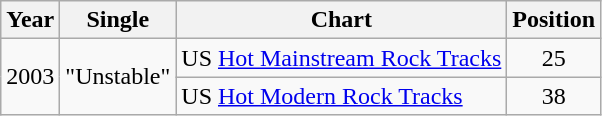<table class="wikitable">
<tr>
<th>Year</th>
<th>Single</th>
<th>Chart</th>
<th>Position</th>
</tr>
<tr>
<td rowspan="2">2003</td>
<td rowspan="2">"Unstable"</td>
<td>US <a href='#'>Hot Mainstream Rock Tracks</a></td>
<td align="center">25</td>
</tr>
<tr>
<td>US <a href='#'>Hot Modern Rock Tracks</a></td>
<td align="center">38</td>
</tr>
</table>
